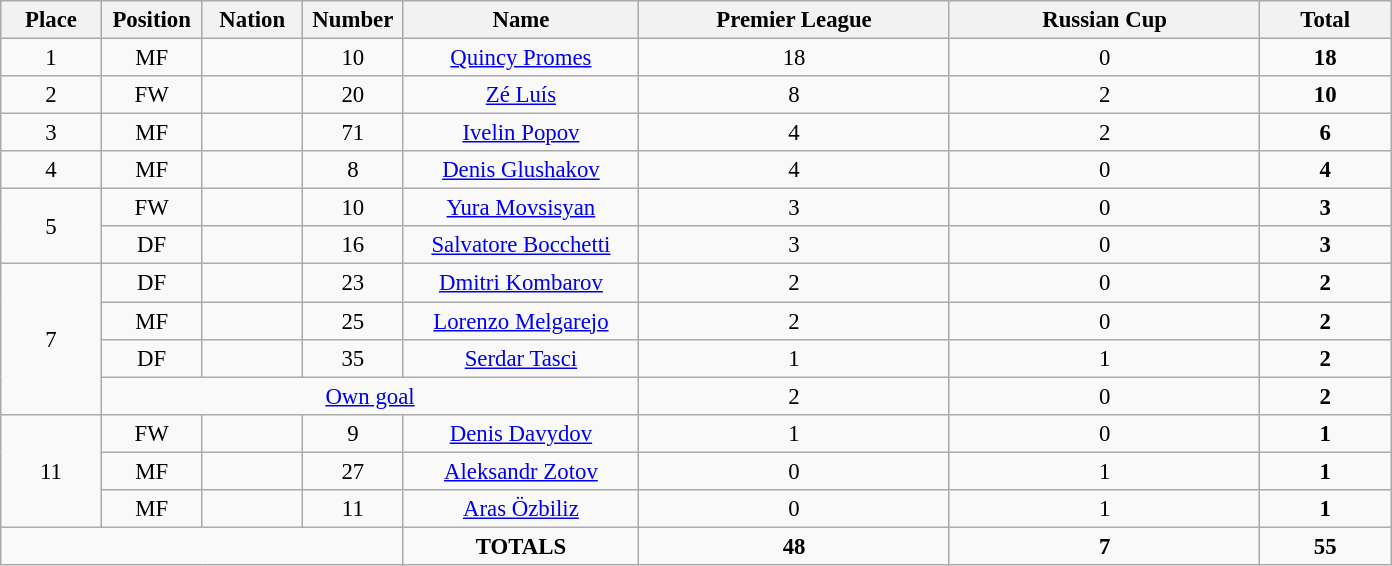<table class="wikitable" style="font-size: 95%; text-align: center;">
<tr>
<th width=60>Place</th>
<th width=60>Position</th>
<th width=60>Nation</th>
<th width=60>Number</th>
<th width=150>Name</th>
<th width=200>Premier League</th>
<th width=200>Russian Cup</th>
<th width=80><strong>Total</strong></th>
</tr>
<tr>
<td>1</td>
<td>MF</td>
<td></td>
<td>10</td>
<td><a href='#'>Quincy Promes</a></td>
<td>18</td>
<td>0</td>
<td><strong>18</strong></td>
</tr>
<tr>
<td>2</td>
<td>FW</td>
<td></td>
<td>20</td>
<td><a href='#'>Zé Luís</a></td>
<td>8</td>
<td>2</td>
<td><strong>10</strong></td>
</tr>
<tr>
<td>3</td>
<td>MF</td>
<td></td>
<td>71</td>
<td><a href='#'>Ivelin Popov</a></td>
<td>4</td>
<td>2</td>
<td><strong>6</strong></td>
</tr>
<tr>
<td>4</td>
<td>MF</td>
<td></td>
<td>8</td>
<td><a href='#'>Denis Glushakov</a></td>
<td>4</td>
<td>0</td>
<td><strong>4</strong></td>
</tr>
<tr>
<td rowspan="2">5</td>
<td>FW</td>
<td></td>
<td>10</td>
<td><a href='#'>Yura Movsisyan</a></td>
<td>3</td>
<td>0</td>
<td><strong>3</strong></td>
</tr>
<tr>
<td>DF</td>
<td></td>
<td>16</td>
<td><a href='#'>Salvatore Bocchetti</a></td>
<td>3</td>
<td>0</td>
<td><strong>3</strong></td>
</tr>
<tr>
<td rowspan="4">7</td>
<td>DF</td>
<td></td>
<td>23</td>
<td><a href='#'>Dmitri Kombarov</a></td>
<td>2</td>
<td>0</td>
<td><strong>2</strong></td>
</tr>
<tr>
<td>MF</td>
<td></td>
<td>25</td>
<td><a href='#'>Lorenzo Melgarejo</a></td>
<td>2</td>
<td>0</td>
<td><strong>2</strong></td>
</tr>
<tr>
<td>DF</td>
<td></td>
<td>35</td>
<td><a href='#'>Serdar Tasci</a></td>
<td>1</td>
<td>1</td>
<td><strong>2</strong></td>
</tr>
<tr>
<td colspan="4"><a href='#'>Own goal</a></td>
<td>2</td>
<td>0</td>
<td><strong>2</strong></td>
</tr>
<tr>
<td rowspan="3">11</td>
<td>FW</td>
<td></td>
<td>9</td>
<td><a href='#'>Denis Davydov</a></td>
<td>1</td>
<td>0</td>
<td><strong>1</strong></td>
</tr>
<tr>
<td>MF</td>
<td></td>
<td>27</td>
<td><a href='#'>Aleksandr Zotov</a></td>
<td>0</td>
<td>1</td>
<td><strong>1</strong></td>
</tr>
<tr>
<td>MF</td>
<td></td>
<td>11</td>
<td><a href='#'>Aras Özbiliz</a></td>
<td>0</td>
<td>1</td>
<td><strong>1</strong></td>
</tr>
<tr>
<td colspan="4"></td>
<td><strong>TOTALS</strong></td>
<td><strong>48</strong></td>
<td><strong>7</strong></td>
<td><strong>55</strong></td>
</tr>
</table>
